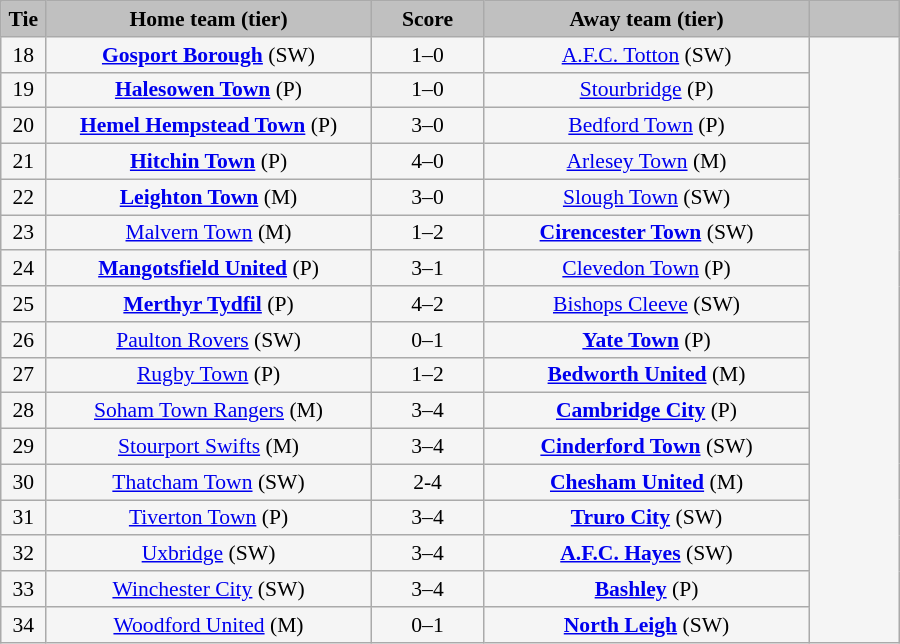<table class="wikitable" style="width: 600px; background:WhiteSmoke; text-align:center; font-size:90%">
<tr>
<td scope="col" style="width:  5.00%; background:silver;"><strong>Tie</strong></td>
<td scope="col" style="width: 36.25%; background:silver;"><strong>Home team (tier)</strong></td>
<td scope="col" style="width: 12.50%; background:silver;"><strong>Score</strong></td>
<td scope="col" style="width: 36.25%; background:silver;"><strong>Away team (tier)</strong></td>
<td scope="col" style="width: 10.00%; background:silver;"><strong></strong></td>
</tr>
<tr>
<td>18</td>
<td><strong><a href='#'>Gosport Borough</a></strong> (SW)</td>
<td>1–0</td>
<td><a href='#'>A.F.C. Totton</a> (SW)</td>
</tr>
<tr>
<td>19</td>
<td><strong><a href='#'>Halesowen Town</a></strong> (P)</td>
<td>1–0</td>
<td><a href='#'>Stourbridge</a> (P)</td>
</tr>
<tr>
<td>20</td>
<td><strong><a href='#'>Hemel Hempstead Town</a></strong> (P)</td>
<td>3–0</td>
<td><a href='#'>Bedford Town</a> (P)</td>
</tr>
<tr>
<td>21</td>
<td><strong><a href='#'>Hitchin Town</a></strong> (P)</td>
<td>4–0</td>
<td><a href='#'>Arlesey Town</a> (M)</td>
</tr>
<tr>
<td>22</td>
<td><strong><a href='#'>Leighton Town</a></strong> (M)</td>
<td>3–0</td>
<td><a href='#'>Slough Town</a> (SW)</td>
</tr>
<tr>
<td>23</td>
<td><a href='#'>Malvern Town</a> (M)</td>
<td>1–2</td>
<td><strong><a href='#'>Cirencester Town</a></strong> (SW)</td>
</tr>
<tr>
<td>24</td>
<td><strong><a href='#'>Mangotsfield United</a></strong> (P)</td>
<td>3–1</td>
<td><a href='#'>Clevedon Town</a> (P)</td>
</tr>
<tr>
<td>25</td>
<td><strong><a href='#'>Merthyr Tydfil</a></strong> (P)</td>
<td>4–2</td>
<td><a href='#'>Bishops Cleeve</a> (SW)</td>
</tr>
<tr>
<td>26</td>
<td><a href='#'>Paulton Rovers</a> (SW)</td>
<td>0–1</td>
<td><strong><a href='#'>Yate Town</a></strong> (P)</td>
</tr>
<tr>
<td>27</td>
<td><a href='#'>Rugby Town</a> (P)</td>
<td>1–2</td>
<td><strong><a href='#'>Bedworth United</a></strong> (M)</td>
</tr>
<tr>
<td>28</td>
<td><a href='#'>Soham Town Rangers</a> (M)</td>
<td>3–4</td>
<td><strong><a href='#'>Cambridge City</a></strong> (P)</td>
</tr>
<tr>
<td>29</td>
<td><a href='#'>Stourport Swifts</a> (M)</td>
<td>3–4</td>
<td><strong><a href='#'>Cinderford Town</a></strong> (SW)</td>
</tr>
<tr>
<td>30</td>
<td><a href='#'>Thatcham Town</a> (SW)</td>
<td>2-4</td>
<td><strong><a href='#'>Chesham United</a></strong> (M)</td>
</tr>
<tr>
<td>31</td>
<td><a href='#'>Tiverton Town</a> (P)</td>
<td>3–4</td>
<td><strong><a href='#'>Truro City</a></strong> (SW)</td>
</tr>
<tr>
<td>32</td>
<td><a href='#'>Uxbridge</a> (SW)</td>
<td>3–4</td>
<td><strong><a href='#'>A.F.C. Hayes</a></strong> (SW)</td>
</tr>
<tr>
<td>33</td>
<td><a href='#'>Winchester City</a> (SW)</td>
<td>3–4</td>
<td><strong><a href='#'>Bashley</a></strong> (P)</td>
</tr>
<tr>
<td>34</td>
<td><a href='#'>Woodford United</a> (M)</td>
<td>0–1</td>
<td><strong><a href='#'>North Leigh</a></strong> (SW)</td>
</tr>
</table>
